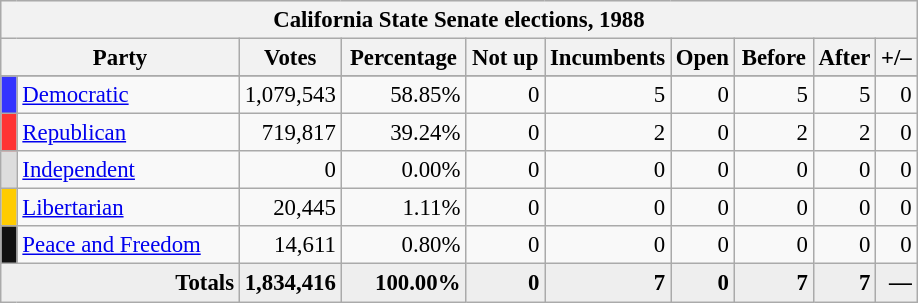<table class="wikitable" style="font-size: 95%;">
<tr style="background-color:#E9E9E9">
<th colspan="10">California State Senate elections, 1988</th>
</tr>
<tr bgcolor="#EEEEEE" align="center">
<th colspan=2 style="width: 10em">Party</th>
<th style="width: 4em">Votes</th>
<th style="width: 5em">Percentage</th>
<th style="width: 3em">Not up</th>
<th style="width: 5em">Incumbents</th>
<th style="width: 2em">Open</th>
<th style="width: 3em">Before</th>
<th style="width: 2em">After</th>
<th style="width: 1em">+/–</th>
</tr>
<tr>
</tr>
<tr>
<th style="background-color:#3333FF; width: 3px"></th>
<td style="width: 130px"><a href='#'>Democratic</a></td>
<td align="right">1,079,543</td>
<td align="right">58.85%</td>
<td align="right">0</td>
<td align="right">5</td>
<td align="right">0</td>
<td align="right">5</td>
<td align="right">5</td>
<td align="right">0</td>
</tr>
<tr>
<th style="background-color:#FF3333; width: 3px"></th>
<td style="width: 130px"><a href='#'>Republican</a></td>
<td align="right">719,817</td>
<td align="right">39.24%</td>
<td align="right">0</td>
<td align="right">2</td>
<td align="right">0</td>
<td align="right">2</td>
<td align="right">2</td>
<td align="right">0</td>
</tr>
<tr>
<th style="background-color:#DDDDDD; width: 3px"></th>
<td style="width: 130px"><a href='#'>Independent</a></td>
<td align="right">0</td>
<td align="right">0.00%</td>
<td align="right">0</td>
<td align="right">0</td>
<td align="right">0</td>
<td align="right">0</td>
<td align="right">0</td>
<td align="right">0</td>
</tr>
<tr>
<th style="background-color:#FFCC00; width: 3px"></th>
<td style="width: 130px"><a href='#'>Libertarian</a></td>
<td align="right">20,445</td>
<td align="right">1.11%</td>
<td align="right">0</td>
<td align="right">0</td>
<td align="right">0</td>
<td align="right">0</td>
<td align="right">0</td>
<td align="right">0</td>
</tr>
<tr>
<th style="background-color:#111111; width: 3px"></th>
<td style="width: 130px"><a href='#'>Peace and Freedom</a></td>
<td align="right">14,611</td>
<td align="right">0.80%</td>
<td align="right">0</td>
<td align="right">0</td>
<td align="right">0</td>
<td align="right">0</td>
<td align="right">0</td>
<td align="right">0</td>
</tr>
<tr bgcolor="#EEEEEE">
<td colspan="2" align="right"><strong>Totals</strong></td>
<td align="right"><strong>1,834,416</strong></td>
<td align="right"><strong>100.00%</strong></td>
<td align="right"><strong>0</strong></td>
<td align="right"><strong>7</strong></td>
<td align="right"><strong>0</strong></td>
<td align="right"><strong>7</strong></td>
<td align="right"><strong>7</strong></td>
<td align="right"><strong>—</strong></td>
</tr>
</table>
